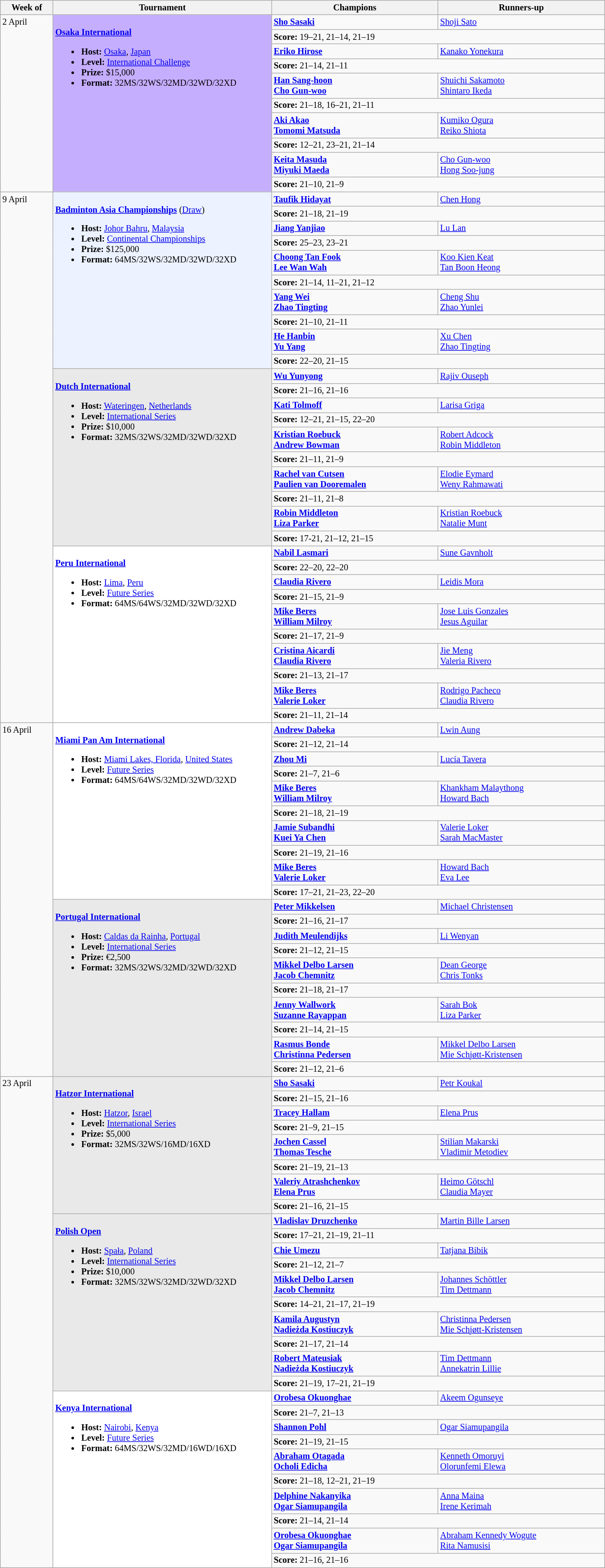<table class=wikitable style=font-size:85%>
<tr>
<th width=75>Week of</th>
<th width=330>Tournament</th>
<th width=250>Champions</th>
<th width=250>Runners-up</th>
</tr>
<tr valign=top>
<td rowspan=10>2 April</td>
<td style="background:#C6AEFF;" rowspan="10"><br><strong><a href='#'>Osaka International</a></strong><ul><li><strong>Host:</strong> <a href='#'>Osaka</a>, <a href='#'>Japan</a></li><li><strong>Level:</strong> <a href='#'>International Challenge</a></li><li><strong>Prize:</strong> $15,000</li><li><strong>Format:</strong> 32MS/32WS/32MD/32WD/32XD</li></ul></td>
<td><strong> <a href='#'>Sho Sasaki</a></strong></td>
<td> <a href='#'>Shoji Sato</a></td>
</tr>
<tr>
<td colspan=2><strong>Score:</strong> 19–21, 21–14, 21–19</td>
</tr>
<tr valign=top>
<td><strong> <a href='#'>Eriko Hirose</a></strong></td>
<td> <a href='#'>Kanako Yonekura</a></td>
</tr>
<tr>
<td colspan=2><strong>Score:</strong> 21–14, 21–11</td>
</tr>
<tr valign=top>
<td><strong> <a href='#'>Han Sang-hoon</a><br> <a href='#'>Cho Gun-woo</a></strong></td>
<td> <a href='#'>Shuichi Sakamoto</a><br> <a href='#'>Shintaro Ikeda</a></td>
</tr>
<tr>
<td colspan=2><strong>Score:</strong> 21–18, 16–21, 21–11</td>
</tr>
<tr valign=top>
<td><strong> <a href='#'>Aki Akao</a><br> <a href='#'>Tomomi Matsuda</a></strong></td>
<td> <a href='#'>Kumiko Ogura</a><br> <a href='#'>Reiko Shiota</a></td>
</tr>
<tr>
<td colspan=2><strong>Score:</strong> 12–21, 23–21, 21–14</td>
</tr>
<tr valign=top>
<td><strong> <a href='#'>Keita Masuda</a><br> <a href='#'>Miyuki Maeda</a></strong></td>
<td> <a href='#'>Cho Gun-woo</a><br> <a href='#'>Hong Soo-jung</a></td>
</tr>
<tr>
<td colspan=2><strong>Score:</strong> 21–10, 21–9</td>
</tr>
<tr valign=top>
<td rowspan=30>9 April</td>
<td style="background:#ECF2FF;" rowspan="10"><br><strong><a href='#'>Badminton Asia Championships</a></strong> (<a href='#'>Draw</a>)<ul><li><strong>Host:</strong> <a href='#'>Johor Bahru</a>, <a href='#'>Malaysia</a></li><li><strong>Level:</strong> <a href='#'>Continental Championships</a></li><li><strong>Prize:</strong> $125,000</li><li><strong>Format:</strong> 64MS/32WS/32MD/32WD/32XD</li></ul></td>
<td><strong> <a href='#'>Taufik Hidayat</a></strong></td>
<td> <a href='#'>Chen Hong</a></td>
</tr>
<tr>
<td colspan=2><strong>Score:</strong> 21–18, 21–19</td>
</tr>
<tr valign=top>
<td><strong> <a href='#'>Jiang Yanjiao</a></strong></td>
<td> <a href='#'>Lu Lan</a></td>
</tr>
<tr>
<td colspan=2><strong>Score:</strong> 25–23, 23–21</td>
</tr>
<tr valign=top>
<td><strong> <a href='#'>Choong Tan Fook</a><br> <a href='#'>Lee Wan Wah</a></strong></td>
<td> <a href='#'>Koo Kien Keat</a><br> <a href='#'>Tan Boon Heong</a></td>
</tr>
<tr>
<td colspan=2><strong>Score:</strong> 21–14, 11–21, 21–12</td>
</tr>
<tr valign=top>
<td><strong> <a href='#'>Yang Wei</a><br> <a href='#'>Zhao Tingting</a></strong></td>
<td> <a href='#'>Cheng Shu</a><br> <a href='#'>Zhao Yunlei</a></td>
</tr>
<tr>
<td colspan=2><strong>Score:</strong> 21–10, 21–11</td>
</tr>
<tr valign=top>
<td><strong> <a href='#'>He Hanbin</a><br> <a href='#'>Yu Yang</a></strong></td>
<td> <a href='#'>Xu Chen</a><br> <a href='#'>Zhao Tingting</a></td>
</tr>
<tr>
<td colspan=2><strong>Score:</strong> 22–20, 21–15</td>
</tr>
<tr valign=top>
<td style="background:#E9E9E9;" rowspan="10"><br><strong><a href='#'>Dutch International</a></strong><ul><li><strong>Host:</strong> <a href='#'>Wateringen</a>, <a href='#'>Netherlands</a></li><li><strong>Level:</strong> <a href='#'>International Series</a></li><li><strong>Prize:</strong> $10,000</li><li><strong>Format:</strong> 32MS/32WS/32MD/32WD/32XD</li></ul></td>
<td><strong> <a href='#'>Wu Yunyong</a></strong></td>
<td> <a href='#'>Rajiv Ouseph</a></td>
</tr>
<tr>
<td colspan=2><strong>Score:</strong> 21–16, 21–16</td>
</tr>
<tr valign=top>
<td><strong> <a href='#'>Kati Tolmoff</a></strong></td>
<td> <a href='#'>Larisa Griga</a></td>
</tr>
<tr>
<td colspan=2><strong>Score:</strong> 12–21, 21–15, 22–20</td>
</tr>
<tr valign=top>
<td><strong> <a href='#'>Kristian Roebuck</a><br> <a href='#'>Andrew Bowman</a></strong></td>
<td> <a href='#'>Robert Adcock</a><br> <a href='#'>Robin Middleton</a></td>
</tr>
<tr>
<td colspan=2><strong>Score:</strong> 21–11, 21–9</td>
</tr>
<tr valign=top>
<td><strong> <a href='#'>Rachel van Cutsen</a><br> <a href='#'>Paulien van Dooremalen</a></strong></td>
<td> <a href='#'>Elodie Eymard</a><br> <a href='#'>Weny Rahmawati</a></td>
</tr>
<tr>
<td colspan=2><strong>Score:</strong> 21–11, 21–8</td>
</tr>
<tr valign=top>
<td><strong> <a href='#'>Robin Middleton</a><br> <a href='#'>Liza Parker</a></strong></td>
<td> <a href='#'>Kristian Roebuck</a><br> <a href='#'>Natalie Munt</a></td>
</tr>
<tr>
<td colspan=2><strong>Score:</strong> 17-21, 21–12, 21–15</td>
</tr>
<tr valign=top>
<td style="background:#ffffff;" rowspan="10"><br><strong><a href='#'>Peru International</a></strong><ul><li><strong>Host:</strong> <a href='#'>Lima</a>, <a href='#'>Peru</a></li><li><strong>Level:</strong> <a href='#'>Future Series</a></li><li><strong>Format:</strong> 64MS/64WS/32MD/32WD/32XD</li></ul></td>
<td><strong> <a href='#'>Nabil Lasmari</a></strong></td>
<td> <a href='#'>Sune Gavnholt</a></td>
</tr>
<tr>
<td colspan=2><strong>Score:</strong> 22–20, 22–20</td>
</tr>
<tr valign=top>
<td><strong> <a href='#'>Claudia Rivero</a></strong></td>
<td> <a href='#'>Leidis Mora</a></td>
</tr>
<tr>
<td colspan=2><strong>Score:</strong> 21–15, 21–9</td>
</tr>
<tr valign=top>
<td><strong> <a href='#'>Mike Beres</a><br> <a href='#'>William Milroy</a></strong></td>
<td> <a href='#'>Jose Luis Gonzales</a><br> <a href='#'>Jesus Aguilar</a></td>
</tr>
<tr>
<td colspan=2><strong>Score:</strong> 21–17, 21–9</td>
</tr>
<tr valign=top>
<td><strong> <a href='#'>Cristina Aicardi</a><br> <a href='#'>Claudia Rivero</a></strong></td>
<td> <a href='#'>Jie Meng</a><br> <a href='#'>Valeria Rivero</a></td>
</tr>
<tr>
<td colspan=2><strong>Score:</strong> 21–13, 21–17</td>
</tr>
<tr valign=top>
<td><strong> <a href='#'>Mike Beres</a><br> <a href='#'>Valerie Loker</a></strong></td>
<td> <a href='#'>Rodrigo Pacheco</a><br> <a href='#'>Claudia Rivero</a></td>
</tr>
<tr>
<td colspan=2><strong>Score:</strong> 21–11, 21–14</td>
</tr>
<tr valign=top>
<td rowspan=20>16 April</td>
<td style="background:#ffffff;" rowspan="10"><br><strong><a href='#'>Miami Pan Am International</a></strong><ul><li><strong>Host:</strong> <a href='#'>Miami Lakes, Florida</a>, <a href='#'>United States</a></li><li><strong>Level:</strong> <a href='#'>Future Series</a></li><li><strong>Format:</strong> 64MS/64WS/32MD/32WD/32XD</li></ul></td>
<td><strong> <a href='#'>Andrew Dabeka</a></strong></td>
<td> <a href='#'>Lwin Aung</a></td>
</tr>
<tr>
<td colspan=2><strong>Score:</strong> 21–12, 21–14</td>
</tr>
<tr valign=top>
<td><strong> <a href='#'>Zhou Mi</a></strong></td>
<td> <a href='#'>Lucía Tavera</a></td>
</tr>
<tr>
<td colspan=2><strong>Score:</strong> 21–7, 21–6</td>
</tr>
<tr valign=top>
<td><strong> <a href='#'>Mike Beres</a><br> <a href='#'>William Milroy</a></strong></td>
<td> <a href='#'>Khankham Malaythong</a><br> <a href='#'>Howard Bach</a></td>
</tr>
<tr>
<td colspan=2><strong>Score:</strong> 21–18, 21–19</td>
</tr>
<tr valign=top>
<td><strong> <a href='#'>Jamie Subandhi</a><br> <a href='#'>Kuei Ya Chen</a></strong></td>
<td> <a href='#'>Valerie Loker</a><br> <a href='#'>Sarah MacMaster</a></td>
</tr>
<tr>
<td colspan=2><strong>Score:</strong> 21–19, 21–16</td>
</tr>
<tr valign=top>
<td><strong> <a href='#'>Mike Beres</a><br> <a href='#'>Valerie Loker</a></strong></td>
<td> <a href='#'>Howard Bach</a><br> <a href='#'>Eva Lee</a></td>
</tr>
<tr>
<td colspan=2><strong>Score:</strong> 17–21, 21–23, 22–20</td>
</tr>
<tr valign=top>
<td style="background:#E9E9E9;" rowspan="10"><br><strong><a href='#'>Portugal International</a></strong><ul><li><strong>Host:</strong> <a href='#'>Caldas da Rainha</a>, <a href='#'>Portugal</a></li><li><strong>Level:</strong> <a href='#'>International Series</a></li><li><strong>Prize:</strong> €2,500</li><li><strong>Format:</strong> 32MS/32WS/32MD/32WD/32XD</li></ul></td>
<td><strong> <a href='#'>Peter Mikkelsen</a></strong></td>
<td> <a href='#'>Michael Christensen</a></td>
</tr>
<tr>
<td colspan=2><strong>Score:</strong> 21–16, 21–17</td>
</tr>
<tr valign=top>
<td><strong> <a href='#'>Judith Meulendijks</a></strong></td>
<td> <a href='#'>Li Wenyan</a></td>
</tr>
<tr>
<td colspan=2><strong>Score:</strong> 21–12, 21–15</td>
</tr>
<tr valign=top>
<td><strong> <a href='#'>Mikkel Delbo Larsen</a><br> <a href='#'>Jacob Chemnitz</a></strong></td>
<td> <a href='#'>Dean George</a><br> <a href='#'>Chris Tonks</a></td>
</tr>
<tr>
<td colspan=2><strong>Score:</strong> 21–18, 21–17</td>
</tr>
<tr valign=top>
<td><strong> <a href='#'>Jenny Wallwork</a><br> <a href='#'>Suzanne Rayappan</a></strong></td>
<td> <a href='#'>Sarah Bok</a><br> <a href='#'>Liza Parker</a></td>
</tr>
<tr>
<td colspan=2><strong>Score:</strong> 21–14, 21–15</td>
</tr>
<tr valign=top>
<td><strong> <a href='#'>Rasmus Bonde</a><br> <a href='#'>Christinna Pedersen</a></strong></td>
<td> <a href='#'>Mikkel Delbo Larsen</a><br> <a href='#'>Mie Schjøtt-Kristensen</a></td>
</tr>
<tr>
<td colspan=2><strong>Score:</strong> 21–12, 21–6</td>
</tr>
<tr valign=top>
<td rowspan=28>23 April</td>
<td style="background:#E9E9E9;" rowspan="8"><br><strong><a href='#'>Hatzor International</a></strong><ul><li><strong>Host:</strong> <a href='#'>Hatzor</a>, <a href='#'>Israel</a></li><li><strong>Level:</strong> <a href='#'>International Series</a></li><li><strong>Prize:</strong> $5,000</li><li><strong>Format:</strong> 32MS/32WS/16MD/16XD</li></ul></td>
<td><strong> <a href='#'>Sho Sasaki</a></strong></td>
<td> <a href='#'>Petr Koukal</a></td>
</tr>
<tr>
<td colspan=2><strong>Score:</strong> 21–15, 21–16</td>
</tr>
<tr valign=top>
<td><strong> <a href='#'>Tracey Hallam</a></strong></td>
<td> <a href='#'>Elena Prus</a></td>
</tr>
<tr>
<td colspan=2><strong>Score:</strong> 21–9, 21–15</td>
</tr>
<tr valign=top>
<td><strong> <a href='#'>Jochen Cassel</a><br> <a href='#'>Thomas Tesche</a></strong></td>
<td> <a href='#'>Stilian Makarski</a><br> <a href='#'>Vladimir Metodiev</a></td>
</tr>
<tr>
<td colspan=2><strong>Score:</strong> 21–19, 21–13</td>
</tr>
<tr valign=top>
<td><strong> <a href='#'>Valeriy Atrashchenkov</a><br> <a href='#'>Elena Prus</a></strong></td>
<td> <a href='#'>Heimo Götschl</a><br> <a href='#'>Claudia Mayer</a></td>
</tr>
<tr>
<td colspan=2><strong>Score:</strong> 21–16, 21–15</td>
</tr>
<tr valign=top>
<td style="background:#E9E9E9;" rowspan="10"><br><strong><a href='#'>Polish Open</a></strong><ul><li><strong>Host:</strong> <a href='#'>Spała</a>, <a href='#'>Poland</a></li><li><strong>Level:</strong> <a href='#'>International Series</a></li><li><strong>Prize:</strong> $10,000</li><li><strong>Format:</strong> 32MS/32WS/32MD/32WD/32XD</li></ul></td>
<td><strong> <a href='#'>Vladislav Druzchenko</a></strong></td>
<td> <a href='#'>Martin Bille Larsen</a></td>
</tr>
<tr>
<td colspan=2><strong>Score:</strong> 17–21, 21–19, 21–11</td>
</tr>
<tr valign=top>
<td><strong> <a href='#'>Chie Umezu</a></strong></td>
<td> <a href='#'>Tatjana Bibik</a></td>
</tr>
<tr>
<td colspan=2><strong>Score:</strong> 21–12, 21–7</td>
</tr>
<tr valign=top>
<td><strong> <a href='#'>Mikkel Delbo Larsen</a><br> <a href='#'>Jacob Chemnitz</a></strong></td>
<td> <a href='#'>Johannes Schöttler</a><br> <a href='#'>Tim Dettmann</a></td>
</tr>
<tr>
<td colspan=2><strong>Score:</strong> 14–21, 21–17, 21–19</td>
</tr>
<tr valign=top>
<td><strong> <a href='#'>Kamila Augustyn</a><br> <a href='#'>Nadieżda Kostiuczyk</a></strong></td>
<td> <a href='#'>Christinna Pedersen</a><br> <a href='#'>Mie Schjøtt-Kristensen</a></td>
</tr>
<tr>
<td colspan=2><strong>Score:</strong> 21–17, 21–14</td>
</tr>
<tr valign=top>
<td><strong> <a href='#'>Robert Mateusiak</a><br> <a href='#'>Nadieżda Kostiuczyk</a></strong></td>
<td> <a href='#'>Tim Dettmann</a><br> <a href='#'>Annekatrin Lillie</a></td>
</tr>
<tr>
<td colspan=2><strong>Score:</strong> 21–19, 17–21, 21–19</td>
</tr>
<tr valign=top>
<td style="background:#ffffff;" rowspan="10"><br><strong><a href='#'>Kenya International</a></strong><ul><li><strong>Host:</strong> <a href='#'>Nairobi</a>, <a href='#'>Kenya</a></li><li><strong>Level:</strong> <a href='#'>Future Series</a></li><li><strong>Format:</strong> 64MS/32WS/32MD/16WD/16XD</li></ul></td>
<td><strong> <a href='#'>Orobesa Okuonghae</a></strong></td>
<td> <a href='#'>Akeem Ogunseye</a></td>
</tr>
<tr>
<td colspan=2><strong>Score:</strong> 21–7, 21–13</td>
</tr>
<tr valign=top>
<td><strong> <a href='#'>Shannon Pohl</a></strong></td>
<td> <a href='#'>Ogar Siamupangila</a></td>
</tr>
<tr>
<td colspan=2><strong>Score:</strong> 21–19, 21–15</td>
</tr>
<tr valign=top>
<td><strong> <a href='#'>Abraham Otagada</a><br> <a href='#'>Ocholi Edicha</a></strong></td>
<td> <a href='#'>Kenneth Omoruyi</a><br> <a href='#'>Olorunfemi Elewa</a></td>
</tr>
<tr>
<td colspan=2><strong>Score:</strong> 21–18, 12–21, 21–19</td>
</tr>
<tr valign=top>
<td><strong> <a href='#'>Delphine Nakanyika</a><br> <a href='#'>Ogar Siamupangila</a></strong></td>
<td> <a href='#'>Anna Maina</a><br> <a href='#'>Irene Kerimah</a></td>
</tr>
<tr>
<td colspan=2><strong>Score:</strong> 21–14, 21–14</td>
</tr>
<tr valign=top>
<td><strong> <a href='#'>Orobesa Okuonghae</a><br> <a href='#'>Ogar Siamupangila</a></strong></td>
<td> <a href='#'>Abraham Kennedy Wogute</a><br> <a href='#'>Rita Namusisi</a></td>
</tr>
<tr>
<td colspan=2><strong>Score:</strong> 21–16, 21–16</td>
</tr>
</table>
